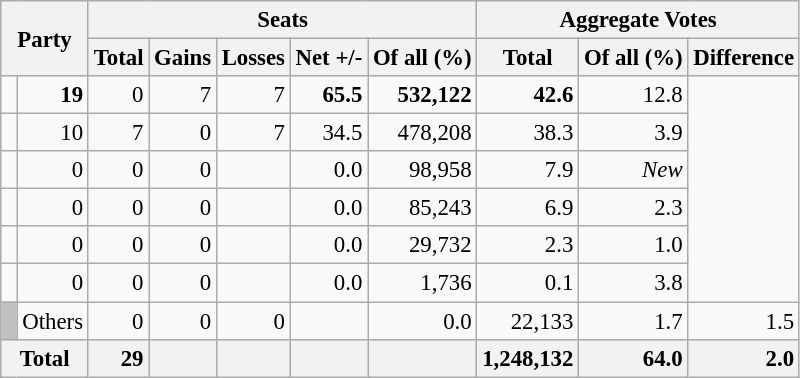<table class="wikitable sortable" style="text-align:right; font-size:95%;">
<tr>
<th colspan="2" rowspan="2">Party</th>
<th colspan="5">Seats</th>
<th colspan="3">Aggregate Votes</th>
</tr>
<tr>
<th>Total</th>
<th>Gains</th>
<th>Losses</th>
<th>Net +/-</th>
<th>Of all (%)</th>
<th>Total</th>
<th>Of all (%)</th>
<th>Difference</th>
</tr>
<tr>
<td></td>
<td><strong>19</strong></td>
<td>0</td>
<td>7</td>
<td>7</td>
<td><strong>65.5</strong></td>
<td><strong>532,122</strong></td>
<td><strong>42.6</strong></td>
<td>12.8</td>
</tr>
<tr>
<td></td>
<td>10</td>
<td>7</td>
<td>0</td>
<td>7</td>
<td>34.5</td>
<td>478,208</td>
<td>38.3</td>
<td>3.9</td>
</tr>
<tr>
<td></td>
<td>0</td>
<td>0</td>
<td>0</td>
<td></td>
<td>0.0</td>
<td>98,958</td>
<td>7.9</td>
<td><em>New</em></td>
</tr>
<tr>
<td></td>
<td>0</td>
<td>0</td>
<td>0</td>
<td></td>
<td>0.0</td>
<td>85,243</td>
<td>6.9</td>
<td>2.3</td>
</tr>
<tr>
<td></td>
<td>0</td>
<td>0</td>
<td>0</td>
<td></td>
<td>0.0</td>
<td>29,732</td>
<td>2.3</td>
<td>1.0</td>
</tr>
<tr>
<td></td>
<td>0</td>
<td>0</td>
<td>0</td>
<td></td>
<td>0.0</td>
<td>1,736</td>
<td>0.1</td>
<td>3.8</td>
</tr>
<tr>
<td style="background:silver;"> </td>
<td align=left>Others</td>
<td>0</td>
<td>0</td>
<td>0</td>
<td></td>
<td>0.0</td>
<td>22,133</td>
<td>1.7</td>
<td>1.5</td>
</tr>
<tr class="sortbottom">
<th colspan="2" style="background:#f2f2f2">Total</th>
<td style="background:#f2f2f2;"><strong>29</strong></td>
<td style="background:#f2f2f2;"></td>
<td style="background:#f2f2f2;"></td>
<td style="background:#f2f2f2;"></td>
<td style="background:#f2f2f2;"></td>
<td style="background:#f2f2f2;"><strong>1,248,132</strong></td>
<td style="background:#f2f2f2;"><strong>64.0</strong></td>
<td style="background:#f2f2f2;"><strong>2.0</strong></td>
</tr>
</table>
